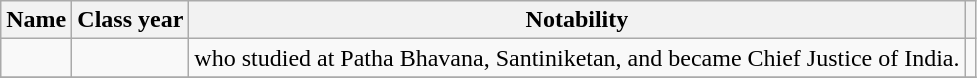<table class="wikitable sortable">
<tr>
<th>Name</th>
<th data-sort-type="isoDate">Class year</th>
<th class="unsortable">Notability</th>
<th class="unsortable"></th>
</tr>
<tr>
<td></td>
<td style="text-align:center;"></td>
<td>who studied at Patha Bhavana, Santiniketan, and became Chief Justice of India.</td>
<td style="text-align:center;"></td>
</tr>
<tr>
</tr>
</table>
